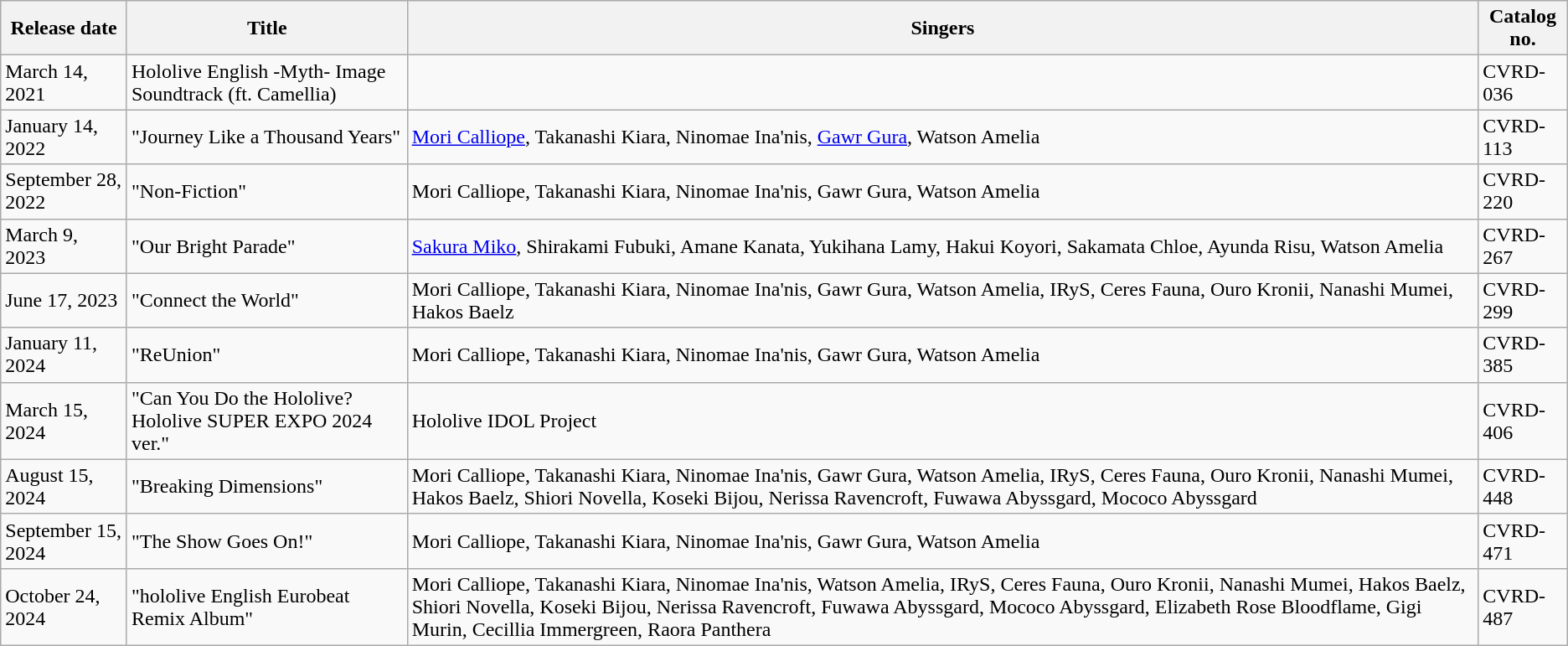<table class="wikitable">
<tr>
<th>Release date</th>
<th>Title</th>
<th>Singers</th>
<th>Catalog no.</th>
</tr>
<tr>
<td>March 14, 2021</td>
<td>Hololive English -Myth- Image Soundtrack (ft. Camellia)</td>
<td></td>
<td>CVRD-036</td>
</tr>
<tr>
<td>January 14, 2022</td>
<td>"Journey Like a Thousand Years"</td>
<td><a href='#'>Mori Calliope</a>, Takanashi Kiara, Ninomae Ina'nis, <a href='#'>Gawr Gura</a>, Watson Amelia</td>
<td>CVRD-113</td>
</tr>
<tr>
<td>September 28, 2022</td>
<td>"Non-Fiction"</td>
<td>Mori Calliope, Takanashi Kiara, Ninomae Ina'nis, Gawr Gura, Watson Amelia</td>
<td>CVRD-220</td>
</tr>
<tr>
<td>March 9, 2023</td>
<td>"Our Bright Parade"</td>
<td><a href='#'>Sakura Miko</a>, Shirakami Fubuki, Amane Kanata, Yukihana Lamy, Hakui Koyori, Sakamata Chloe, Ayunda Risu, Watson Amelia</td>
<td>CVRD-267</td>
</tr>
<tr>
<td>June 17, 2023</td>
<td>"Connect the World"</td>
<td>Mori Calliope, Takanashi Kiara, Ninomae Ina'nis, Gawr Gura, Watson Amelia, IRyS, Ceres Fauna, Ouro Kronii, Nanashi Mumei, Hakos Baelz</td>
<td>CVRD-299</td>
</tr>
<tr>
<td>January 11, 2024</td>
<td>"ReUnion"</td>
<td>Mori Calliope, Takanashi Kiara, Ninomae Ina'nis, Gawr Gura, Watson Amelia</td>
<td>CVRD-385</td>
</tr>
<tr>
<td>March 15, 2024</td>
<td>"Can You Do the Hololive? Hololive SUPER EXPO 2024 ver."</td>
<td>Hololive IDOL Project </td>
<td>CVRD-406</td>
</tr>
<tr>
<td>August 15, 2024</td>
<td>"Breaking Dimensions"</td>
<td>Mori Calliope, Takanashi Kiara, Ninomae Ina'nis, Gawr Gura, Watson Amelia, IRyS, Ceres Fauna, Ouro Kronii, Nanashi Mumei, Hakos Baelz, Shiori Novella, Koseki Bijou, Nerissa Ravencroft, Fuwawa Abyssgard, Mococo Abyssgard</td>
<td>CVRD-448</td>
</tr>
<tr>
<td>September 15, 2024</td>
<td>"The Show Goes On!"</td>
<td>Mori Calliope, Takanashi Kiara, Ninomae Ina'nis, Gawr Gura, Watson Amelia</td>
<td>CVRD-471</td>
</tr>
<tr>
<td>October 24, 2024</td>
<td>"hololive English Eurobeat Remix Album"</td>
<td>Mori Calliope, Takanashi Kiara, Ninomae Ina'nis, Watson Amelia, IRyS, Ceres Fauna, Ouro Kronii, Nanashi Mumei, Hakos Baelz, Shiori Novella, Koseki Bijou, Nerissa Ravencroft, Fuwawa Abyssgard, Mococo Abyssgard, Elizabeth Rose Bloodflame, Gigi Murin, Cecillia Immergreen, Raora Panthera</td>
<td>CVRD-487</td>
</tr>
</table>
